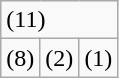<table class="wikitable">
<tr>
<td colspan="3"> (11)</td>
</tr>
<tr>
<td> (8)</td>
<td> (2)</td>
<td> (1)</td>
</tr>
</table>
